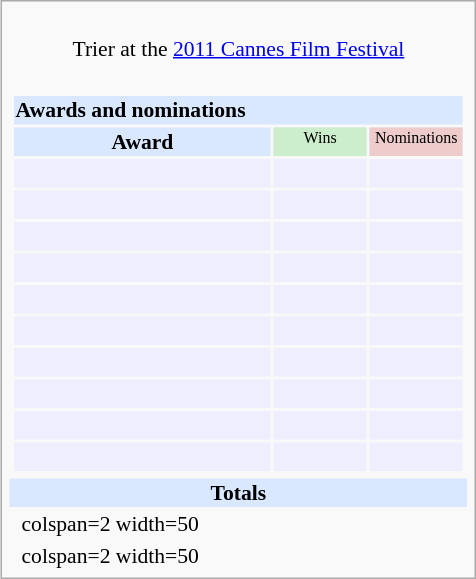<table class="infobox" style="width:22em; text-align:left; font-size:90%; vertical-align:middle; background:#white;">
<tr>
<td colspan="3" style="text-align:center;"> <br>Trier at the <a href='#'>2011 Cannes Film Festival</a></td>
</tr>
<tr>
<td colspan="3"><br><table class="collapsible collapsed" style="width:100%;">
<tr>
<th colspan="3" style="background:#d9e8ff; text-align:left;">Awards and nominations</th>
</tr>
<tr style="background:#d9e8ff; text-align:center;">
<th style="vertical-align: middle;">Award</th>
<td style="background:#cec; font-size:8pt; width:60px;">Wins</td>
<td style="background:#ecc; font-size:8pt; width:60px;">Nominations</td>
</tr>
<tr bgcolor=#eeeeff>
<td style="text-align:center;"><br></td>
<td></td>
<td></td>
</tr>
<tr bgcolor=#eeeeff>
<td style="text-align:center;"><br></td>
<td></td>
<td></td>
</tr>
<tr bgcolor=#eeeeff>
<td style="text-align:center;"><br></td>
<td></td>
<td></td>
</tr>
<tr bgcolor=#eeeeff>
<td style="text-align:center;"><br></td>
<td></td>
<td></td>
</tr>
<tr bgcolor=#eeeeff>
<td style="text-align:center;"><br></td>
<td></td>
<td></td>
</tr>
<tr bgcolor=#eeeeff>
<td style="text-align:center;"><br></td>
<td></td>
<td></td>
</tr>
<tr bgcolor=#eeeeff>
<td style="text-align:center;"><br></td>
<td></td>
<td></td>
</tr>
<tr bgcolor=#eeeeff>
<td style="text-align:center;"><br></td>
<td></td>
<td></td>
</tr>
<tr bgcolor=#eeeeff>
<td style="text-align:center;"><br></td>
<td></td>
<td></td>
</tr>
<tr bgcolor=#eeeeff>
<td style="text-align:center;"><br></td>
<td></td>
<td></td>
</tr>
</table>
</td>
</tr>
<tr style="background:#d9e8ff;">
<td colspan="3" style="text-align:center;"><strong>Totals</strong></td>
</tr>
<tr>
<td></td>
<td>colspan=2 width=50 </td>
</tr>
<tr>
<td></td>
<td>colspan=2 width=50 </td>
</tr>
</table>
